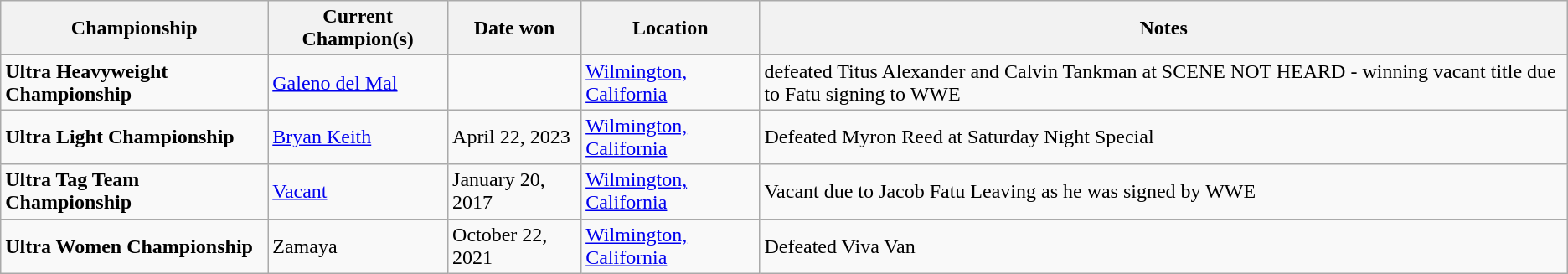<table class="wikitable">
<tr>
<th>Championship</th>
<th>Current Champion(s)</th>
<th>Date won</th>
<th>Location</th>
<th>Notes</th>
</tr>
<tr>
<td><strong>Ultra Heavyweight Championship</strong></td>
<td><a href='#'>Galeno del Mal</a></td>
<td></td>
<td><a href='#'>Wilmington, California</a></td>
<td>defeated Titus Alexander and Calvin Tankman at SCENE  NOT HEARD - winning vacant title due to Fatu signing to WWE</td>
</tr>
<tr>
<td><strong>Ultra Light Championship</strong></td>
<td><a href='#'>Bryan Keith</a></td>
<td>April 22, 2023</td>
<td><a href='#'>Wilmington, California</a></td>
<td>Defeated Myron Reed at Saturday Night Special</td>
</tr>
<tr>
<td><strong>Ultra Tag Team Championship</strong></td>
<td><a href='#'>Vacant</a></td>
<td>January 20, 2017</td>
<td><a href='#'>Wilmington, California</a></td>
<td>Vacant due to Jacob Fatu Leaving as he was signed by WWE</td>
</tr>
<tr>
<td><strong>Ultra Women Championship</strong></td>
<td>Zamaya</td>
<td>October 22, 2021</td>
<td><a href='#'>Wilmington, California</a></td>
<td>Defeated Viva Van</td>
</tr>
</table>
